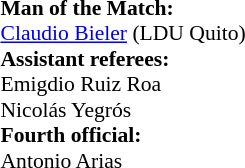<table width=50% style="font-size: 90%">
<tr>
<td><br><strong>Man of the Match:</strong>
<br> <a href='#'>Claudio Bieler</a> (LDU Quito)<br>
<strong>Assistant referees:</strong>
<br> Emigdio Ruiz Roa
<br> Nicolás Yegrós
<br><strong>Fourth official:</strong>
<br> Antonio Arias</td>
</tr>
</table>
